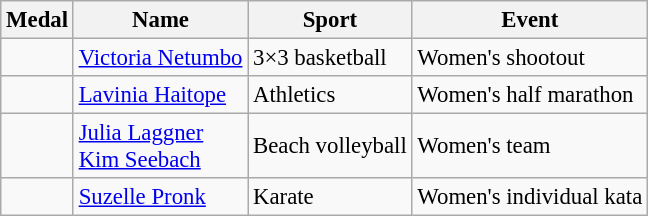<table class="wikitable sortable" style="font-size: 95%;">
<tr>
<th>Medal</th>
<th>Name</th>
<th>Sport</th>
<th>Event</th>
</tr>
<tr>
<td></td>
<td><a href='#'>Victoria Netumbo</a></td>
<td>3×3 basketball</td>
<td>Women's shootout</td>
</tr>
<tr>
<td></td>
<td><a href='#'>Lavinia Haitope</a></td>
<td>Athletics</td>
<td>Women's half marathon</td>
</tr>
<tr>
<td></td>
<td><a href='#'>Julia Laggner</a><br><a href='#'>Kim Seebach</a></td>
<td>Beach volleyball</td>
<td>Women's team</td>
</tr>
<tr>
<td></td>
<td><a href='#'>Suzelle Pronk</a></td>
<td>Karate</td>
<td>Women's individual kata</td>
</tr>
</table>
